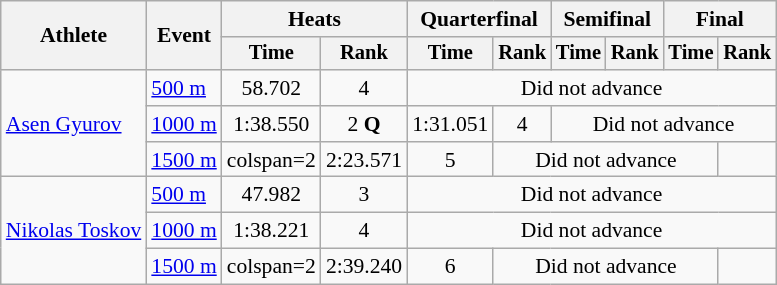<table class="wikitable" style="font-size:90%">
<tr>
<th rowspan=2>Athlete</th>
<th rowspan=2>Event</th>
<th colspan=2>Heats</th>
<th colspan=2>Quarterfinal</th>
<th colspan=2>Semifinal</th>
<th colspan=2>Final</th>
</tr>
<tr style="font-size:95%">
<th>Time</th>
<th>Rank</th>
<th>Time</th>
<th>Rank</th>
<th>Time</th>
<th>Rank</th>
<th>Time</th>
<th>Rank</th>
</tr>
<tr align=center>
<td align=left rowspan=3><a href='#'>Asen Gyurov</a></td>
<td align=left><a href='#'>500 m</a></td>
<td>58.702</td>
<td>4</td>
<td colspan=6>Did not advance</td>
</tr>
<tr align=center>
<td align=left><a href='#'>1000 m</a></td>
<td>1:38.550</td>
<td>2 <strong>Q</strong></td>
<td>1:31.051</td>
<td>4</td>
<td colspan=4>Did not advance</td>
</tr>
<tr align=center>
<td align=left><a href='#'>1500 m</a></td>
<td>colspan=2</td>
<td>2:23.571</td>
<td>5</td>
<td colspan=4>Did not advance</td>
</tr>
<tr align=center>
<td align=left rowspan=3><a href='#'>Nikolas Toskov</a></td>
<td align=left><a href='#'>500 m</a></td>
<td>47.982</td>
<td>3</td>
<td colspan=6>Did not advance</td>
</tr>
<tr align=center>
<td align=left><a href='#'>1000 m</a></td>
<td>1:38.221</td>
<td>4</td>
<td colspan=6>Did not advance</td>
</tr>
<tr align=center>
<td align=left><a href='#'>1500 m</a></td>
<td>colspan=2</td>
<td>2:39.240</td>
<td>6</td>
<td colspan=4>Did not advance</td>
</tr>
</table>
